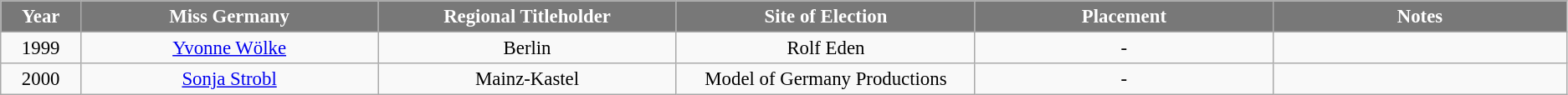<table class="wikitable sortable" style="font-size: 95%; text-align:center">
<tr>
<th width="60" style="background-color:#787878;color:#FFFFFF;">Year</th>
<th width="250" style="background-color:#787878;color:#FFFFFF;">Miss Germany</th>
<th width="250" style="background-color:#787878;color:#FFFFFF;">Regional Titleholder</th>
<th width="250" style="background-color:#787878;color:#FFFFFF;">Site of Election</th>
<th width="250" style="background-color:#787878;color:#FFFFFF;">Placement</th>
<th width="250" style="background-color:#787878;color:#FFFFFF;">Notes</th>
</tr>
<tr>
<td>1999</td>
<td><a href='#'>Yvonne Wölke</a></td>
<td>Berlin</td>
<td>Rolf Eden</td>
<td>-</td>
<td></td>
</tr>
<tr>
<td>2000</td>
<td><a href='#'>Sonja Strobl</a></td>
<td>Mainz-Kastel</td>
<td>Model of Germany Productions</td>
<td>-</td>
<td></td>
</tr>
</table>
